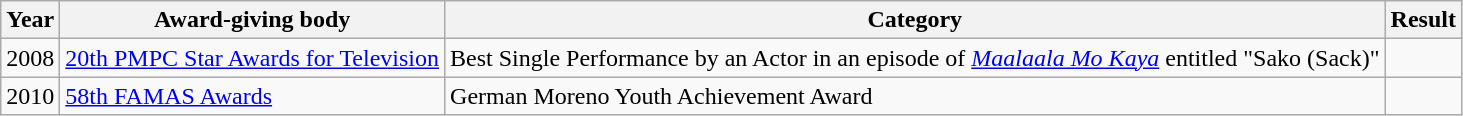<table class="wikitable">
<tr>
<th>Year</th>
<th>Award-giving body</th>
<th>Category</th>
<th>Result</th>
</tr>
<tr>
<td>2008</td>
<td><a href='#'>20th PMPC Star Awards for Television</a></td>
<td>Best Single Performance by an Actor in an episode of <em><a href='#'>Maalaala Mo Kaya</a></em> entitled "Sako (Sack)"</td>
<td></td>
</tr>
<tr>
<td>2010</td>
<td><a href='#'>58th FAMAS Awards</a></td>
<td>German Moreno Youth Achievement Award</td>
<td></td>
</tr>
</table>
